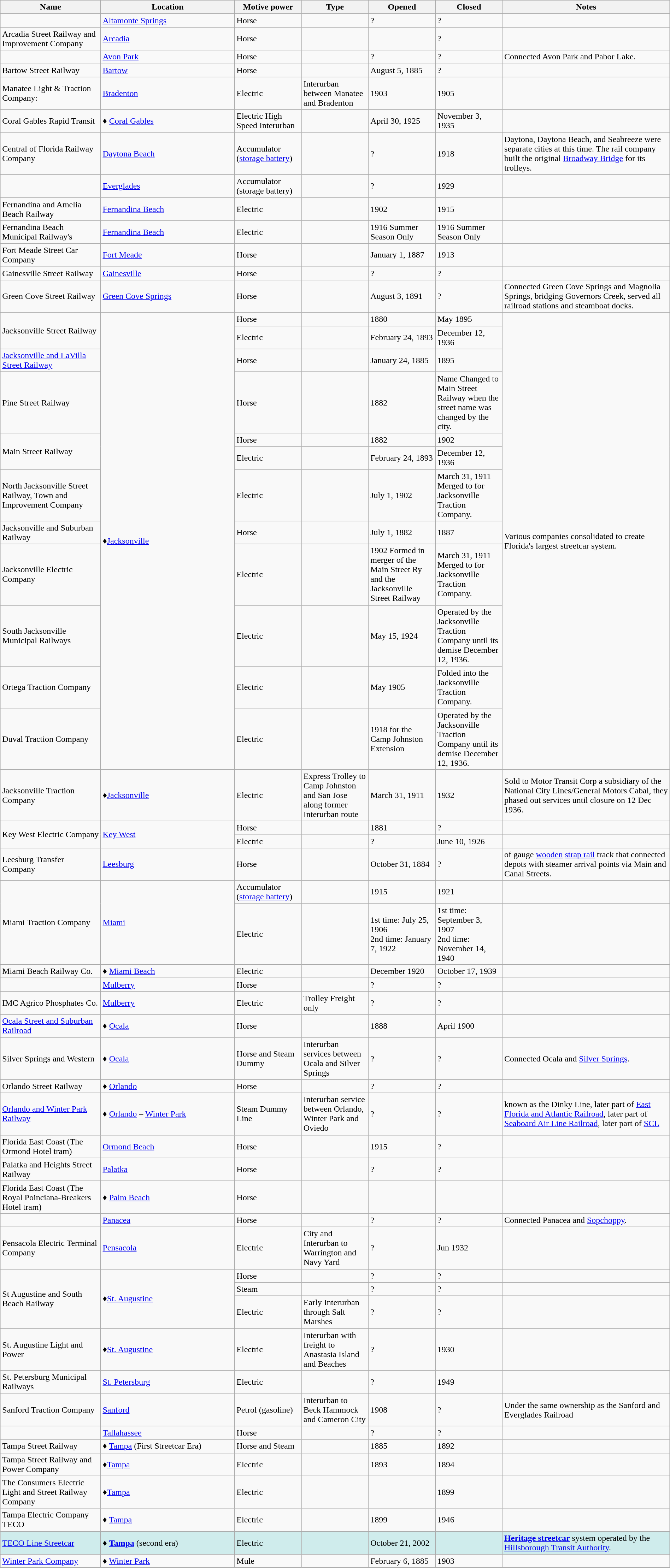<table class="wikitable sortable" width=100%>
<tr>
<th width=15%>Name</th>
<th width=20%>Location</th>
<th width=10%>Motive power</th>
<th width=10%>Type</th>
<th width=10%>Opened</th>
<th width=10%>Closed</th>
<th class="unsortable" width=25%>Notes</th>
</tr>
<tr>
<td> </td>
<td><a href='#'>Altamonte Springs</a></td>
<td>Horse</td>
<td> </td>
<td>?</td>
<td>?</td>
<td> </td>
</tr>
<tr>
<td>Arcadia Street Railway and Improvement Company</td>
<td><a href='#'>Arcadia</a></td>
<td>Horse</td>
<td> </td>
<td></td>
<td>?</td>
<td></td>
</tr>
<tr>
<td> </td>
<td><a href='#'>Avon Park</a></td>
<td>Horse</td>
<td> </td>
<td>?</td>
<td>?</td>
<td>Connected Avon Park and Pabor Lake.</td>
</tr>
<tr>
<td>Bartow Street Railway</td>
<td><a href='#'>Bartow</a></td>
<td>Horse</td>
<td> </td>
<td>August 5, 1885</td>
<td>?</td>
<td> </td>
</tr>
<tr>
<td>Manatee Light & Traction Company:</td>
<td><a href='#'>Bradenton</a></td>
<td>Electric</td>
<td>Interurban between Manatee and Bradenton</td>
<td>1903</td>
<td>1905</td>
<td> </td>
</tr>
<tr>
<td>Coral Gables Rapid Transit</td>
<td>♦ <a href='#'>Coral Gables</a></td>
<td>Electric High Speed Interurban</td>
<td> </td>
<td>April 30, 1925</td>
<td>November 3, 1935</td>
<td> </td>
</tr>
<tr>
<td>Central of Florida Railway Company</td>
<td><a href='#'>Daytona Beach</a></td>
<td>Accumulator (<a href='#'>storage battery</a>)</td>
<td> </td>
<td>?</td>
<td>1918</td>
<td>Daytona, Daytona Beach, and Seabreeze were separate cities at this time. The rail company built the original <a href='#'>Broadway Bridge</a> for its trolleys.</td>
</tr>
<tr>
<td> </td>
<td><a href='#'>Everglades</a></td>
<td>Accumulator (storage battery)</td>
<td> </td>
<td>?</td>
<td>1929</td>
<td></td>
</tr>
<tr>
<td>Fernandina and Amelia Beach Railway</td>
<td><a href='#'>Fernandina Beach</a></td>
<td>Electric</td>
<td> </td>
<td>1902</td>
<td>1915</td>
<td></td>
</tr>
<tr>
<td>Fernandina Beach Municipal Railway's</td>
<td><a href='#'>Fernandina Beach</a></td>
<td>Electric</td>
<td> </td>
<td>1916 Summer Season Only</td>
<td>1916 Summer Season Only</td>
<td></td>
</tr>
<tr>
<td>Fort Meade Street Car Company</td>
<td><a href='#'>Fort Meade</a></td>
<td>Horse</td>
<td> </td>
<td>January 1, 1887</td>
<td>1913</td>
<td></td>
</tr>
<tr>
<td>Gainesville Street Railway</td>
<td><a href='#'>Gainesville</a></td>
<td>Horse</td>
<td> </td>
<td>?</td>
<td>?</td>
<td> </td>
</tr>
<tr>
<td>Green Cove Street Railway</td>
<td><a href='#'>Green Cove Springs</a></td>
<td>Horse</td>
<td> </td>
<td>August 3, 1891</td>
<td>?</td>
<td>Connected Green Cove Springs and Magnolia Springs, bridging Governors Creek, served all railroad stations and steamboat docks.</td>
</tr>
<tr>
<td rowspan="2">Jacksonville Street Railway</td>
<td rowspan="12">♦<a href='#'>Jacksonville</a></td>
<td>Horse</td>
<td> </td>
<td>1880</td>
<td>May 1895</td>
<td rowspan="12">Various companies consolidated to create Florida's largest streetcar system.</td>
</tr>
<tr>
<td>Electric</td>
<td> </td>
<td>February 24, 1893</td>
<td>December 12, 1936</td>
</tr>
<tr>
<td><a href='#'>Jacksonville and LaVilla Street Railway</a></td>
<td>Horse</td>
<td> </td>
<td>January 24, 1885</td>
<td>1895</td>
</tr>
<tr>
<td>Pine Street Railway</td>
<td>Horse</td>
<td> </td>
<td>1882</td>
<td>Name Changed to Main Street Railway when the street name was changed by the city.</td>
</tr>
<tr>
<td rowspan="2">Main Street Railway</td>
<td>Horse</td>
<td> </td>
<td>1882</td>
<td>1902</td>
</tr>
<tr>
<td>Electric</td>
<td> </td>
<td>February 24, 1893</td>
<td>December 12, 1936</td>
</tr>
<tr>
<td>North Jacksonville Street Railway, Town and Improvement Company</td>
<td>Electric</td>
<td> </td>
<td>July 1, 1902</td>
<td>March 31, 1911 Merged to for Jacksonville Traction Company.</td>
</tr>
<tr>
<td>Jacksonville and Suburban Railway</td>
<td>Horse</td>
<td> </td>
<td>July 1, 1882</td>
<td>1887</td>
</tr>
<tr>
<td>Jacksonville Electric Company</td>
<td>Electric</td>
<td> </td>
<td>1902 Formed in merger of the Main Street Ry and the Jacksonville Street Railway</td>
<td>March 31, 1911 Merged to for Jacksonville Traction Company.</td>
</tr>
<tr>
<td>South Jacksonville Municipal Railways</td>
<td>Electric</td>
<td> </td>
<td>May 15, 1924</td>
<td>Operated by the Jacksonville Traction Company until its demise December 12, 1936.</td>
</tr>
<tr>
<td>Ortega Traction Company</td>
<td>Electric</td>
<td> </td>
<td>May 1905</td>
<td> Folded into the Jacksonville Traction Company.</td>
</tr>
<tr>
<td>Duval Traction Company</td>
<td>Electric</td>
<td> </td>
<td>1918 for the Camp Johnston Extension</td>
<td>Operated by the Jacksonville Traction Company until its demise December 12, 1936.</td>
</tr>
<tr>
<td>Jacksonville Traction Company</td>
<td>♦<a href='#'>Jacksonville</a></td>
<td>Electric</td>
<td>Express Trolley to Camp Johnston and San Jose along former Interurban route</td>
<td>March 31, 1911</td>
<td>1932</td>
<td>Sold to Motor Transit Corp a subsidiary of the National City Lines/General Motors Cabal, they phased out services until closure on 12 Dec 1936.</td>
</tr>
<tr>
<td rowspan="2">Key West Electric Company</td>
<td rowspan="2"><a href='#'>Key West</a></td>
<td>Horse</td>
<td> </td>
<td>1881</td>
<td>?</td>
<td> </td>
</tr>
<tr>
<td>Electric</td>
<td> </td>
<td>?</td>
<td>June 10, 1926</td>
<td> </td>
</tr>
<tr>
<td>Leesburg Transfer Company</td>
<td><a href='#'>Leesburg</a></td>
<td>Horse</td>
<td> </td>
<td>October 31, 1884</td>
<td>?</td>
<td> of  gauge <a href='#'>wooden</a> <a href='#'>strap rail</a> track that connected depots with steamer arrival points via Main and Canal Streets.</td>
</tr>
<tr>
<td rowspan="2">Miami Traction Company</td>
<td rowspan="2"><a href='#'>Miami</a></td>
<td>Accumulator (<a href='#'>storage battery</a>)</td>
<td> </td>
<td>1915</td>
<td>1921</td>
<td> </td>
</tr>
<tr>
<td>Electric</td>
<td> </td>
<td>1st time: July 25, 1906<br>2nd time: January 7, 1922</td>
<td>1st time: September 3, 1907<br>2nd time: November 14, 1940</td>
<td> </td>
</tr>
<tr>
<td>Miami Beach Railway Co.</td>
<td>♦ <a href='#'>Miami Beach</a></td>
<td>Electric</td>
<td> </td>
<td>December 1920</td>
<td>October 17, 1939</td>
<td> </td>
</tr>
<tr>
<td> </td>
<td><a href='#'>Mulberry</a></td>
<td>Horse</td>
<td> </td>
<td>?</td>
<td>?</td>
<td> </td>
</tr>
<tr>
<td>IMC Agrico Phosphates Co.</td>
<td><a href='#'>Mulberry</a></td>
<td>Electric</td>
<td>Trolley Freight only</td>
<td>?</td>
<td>?</td>
<td></td>
</tr>
<tr>
<td><a href='#'>Ocala Street and Suburban Railroad</a></td>
<td>♦ <a href='#'>Ocala</a></td>
<td>Horse</td>
<td> </td>
<td>1888</td>
<td>April 1900</td>
<td> </td>
</tr>
<tr>
<td>Silver Springs and Western</td>
<td>♦ <a href='#'>Ocala</a></td>
<td>Horse and Steam Dummy</td>
<td>Interurban services between Ocala and Silver Springs</td>
<td>?</td>
<td>?</td>
<td>Connected Ocala and <a href='#'>Silver Springs</a>.</td>
</tr>
<tr>
<td>Orlando Street Railway</td>
<td>♦ <a href='#'>Orlando</a></td>
<td>Horse</td>
<td> </td>
<td>?</td>
<td>?</td>
<td> </td>
</tr>
<tr>
<td><a href='#'>Orlando and Winter Park Railway</a></td>
<td>♦ <a href='#'>Orlando</a> – <a href='#'>Winter Park</a></td>
<td>Steam Dummy Line</td>
<td>Interurban service between Orlando, Winter Park and Oviedo</td>
<td>?</td>
<td>?</td>
<td>known as the Dinky Line, later part of <a href='#'>East Florida and Atlantic Railroad</a>, later part of <a href='#'>Seaboard Air Line Railroad</a>, later part of <a href='#'>SCL</a></td>
</tr>
<tr>
<td>Florida East Coast (The Ormond Hotel tram)</td>
<td><a href='#'>Ormond Beach</a></td>
<td>Horse</td>
<td> </td>
<td>1915</td>
<td>?</td>
<td> </td>
</tr>
<tr>
<td>Palatka and Heights Street Railway</td>
<td><a href='#'>Palatka</a></td>
<td>Horse</td>
<td> </td>
<td>?</td>
<td>?</td>
<td></td>
</tr>
<tr>
<td>Florida East Coast (The Royal Poinciana-Breakers Hotel tram)</td>
<td>♦ <a href='#'>Palm Beach</a></td>
<td>Horse</td>
<td> </td>
<td></td>
<td></td>
<td> </td>
</tr>
<tr>
<td> </td>
<td><a href='#'>Panacea</a></td>
<td>Horse</td>
<td> </td>
<td>?</td>
<td>?</td>
<td>Connected Panacea and <a href='#'>Sopchoppy</a>.</td>
</tr>
<tr>
<td>Pensacola Electric Terminal Company</td>
<td><a href='#'>Pensacola</a></td>
<td>Electric</td>
<td>City and Interurban to Warrington and Navy Yard</td>
<td>?</td>
<td>Jun 1932</td>
<td> </td>
</tr>
<tr>
<td rowspan="3">St Augustine and South Beach Railway</td>
<td rowspan="3">♦<a href='#'>St. Augustine</a></td>
<td>Horse</td>
<td> </td>
<td>?</td>
<td>?</td>
<td> </td>
</tr>
<tr>
<td>Steam</td>
<td> </td>
<td>?</td>
<td>?</td>
<td> </td>
</tr>
<tr>
<td>Electric</td>
<td>Early Interurban through Salt Marshes</td>
<td>?</td>
<td>?</td>
<td></td>
</tr>
<tr>
<td>St. Augustine Light and Power</td>
<td>♦<a href='#'>St. Augustine</a></td>
<td>Electric</td>
<td>Interurban with freight to Anastasia Island and Beaches</td>
<td>?</td>
<td>1930</td>
<td></td>
</tr>
<tr>
<td>St. Petersburg Municipal Railways</td>
<td><a href='#'>St. Petersburg</a></td>
<td>Electric</td>
<td> </td>
<td>?</td>
<td>1949</td>
<td> </td>
</tr>
<tr>
<td>Sanford Traction Company</td>
<td><a href='#'>Sanford</a></td>
<td>Petrol (gasoline)</td>
<td>Interurban to Beck Hammock and Cameron City</td>
<td>1908</td>
<td>?</td>
<td>Under the same ownership as the Sanford and Everglades Railroad</td>
</tr>
<tr>
<td> </td>
<td><a href='#'>Tallahassee</a></td>
<td>Horse</td>
<td> </td>
<td>?</td>
<td>?</td>
<td> </td>
</tr>
<tr>
<td>Tampa Street Railway</td>
<td>♦ <a href='#'>Tampa</a> (First Streetcar Era)</td>
<td>Horse and Steam</td>
<td> </td>
<td>1885</td>
<td>1892</td>
<td></td>
</tr>
<tr>
<td>Tampa Street Railway and Power Company</td>
<td>♦<a href='#'>Tampa</a></td>
<td>Electric</td>
<td> </td>
<td>1893</td>
<td>1894</td>
<td></td>
</tr>
<tr>
<td>The Consumers Electric Light and Street Railway Company</td>
<td>♦<a href='#'>Tampa</a></td>
<td>Electric</td>
<td> </td>
<td></td>
<td>1899</td>
<td></td>
</tr>
<tr>
<td>Tampa Electric Company TECO</td>
<td>♦ <a href='#'>Tampa</a></td>
<td>Electric</td>
<td> </td>
<td>1899</td>
<td>1946</td>
<td></td>
</tr>
<tr>
</tr>
<tr |- style="background:#CFECEC">
<td><a href='#'>TECO Line Streetcar</a></td>
<td>♦ <strong><a href='#'>Tampa</a></strong> (second era)</td>
<td>Electric</td>
<td> </td>
<td>October 21, 2002</td>
<td> </td>
<td><strong><a href='#'>Heritage streetcar</a></strong> system operated by the <a href='#'>Hillsborough Transit Authority</a>.</td>
</tr>
<tr>
<td><a href='#'>Winter Park Company</a></td>
<td>♦ <a href='#'>Winter Park</a></td>
<td>Mule</td>
<td> </td>
<td>February 6, 1885</td>
<td>1903</td>
<td> </td>
</tr>
</table>
